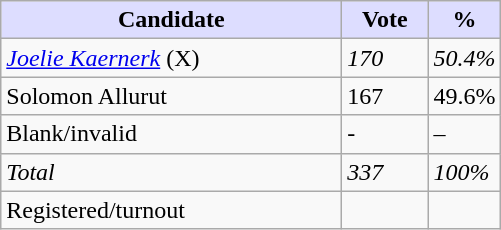<table class="wikitable">
<tr>
<th style="background:#ddf; width:220px;">Candidate</th>
<th style="background:#ddf; width:50px;">Vote</th>
<th style="background:#ddf; width:30px;">%</th>
</tr>
<tr>
<td><em><a href='#'>Joelie Kaernerk</a></em> (X)</td>
<td><em>170</em></td>
<td><em>50.4%</em></td>
</tr>
<tr>
<td>Solomon Allurut</td>
<td>167</td>
<td>49.6%</td>
</tr>
<tr>
<td>Blank/invalid</td>
<td>-</td>
<td>–</td>
</tr>
<tr>
<td><em>Total</em></td>
<td><em>337</em></td>
<td><em>100%</em></td>
</tr>
<tr>
<td>Registered/turnout</td>
<td></td>
<td></td>
</tr>
</table>
